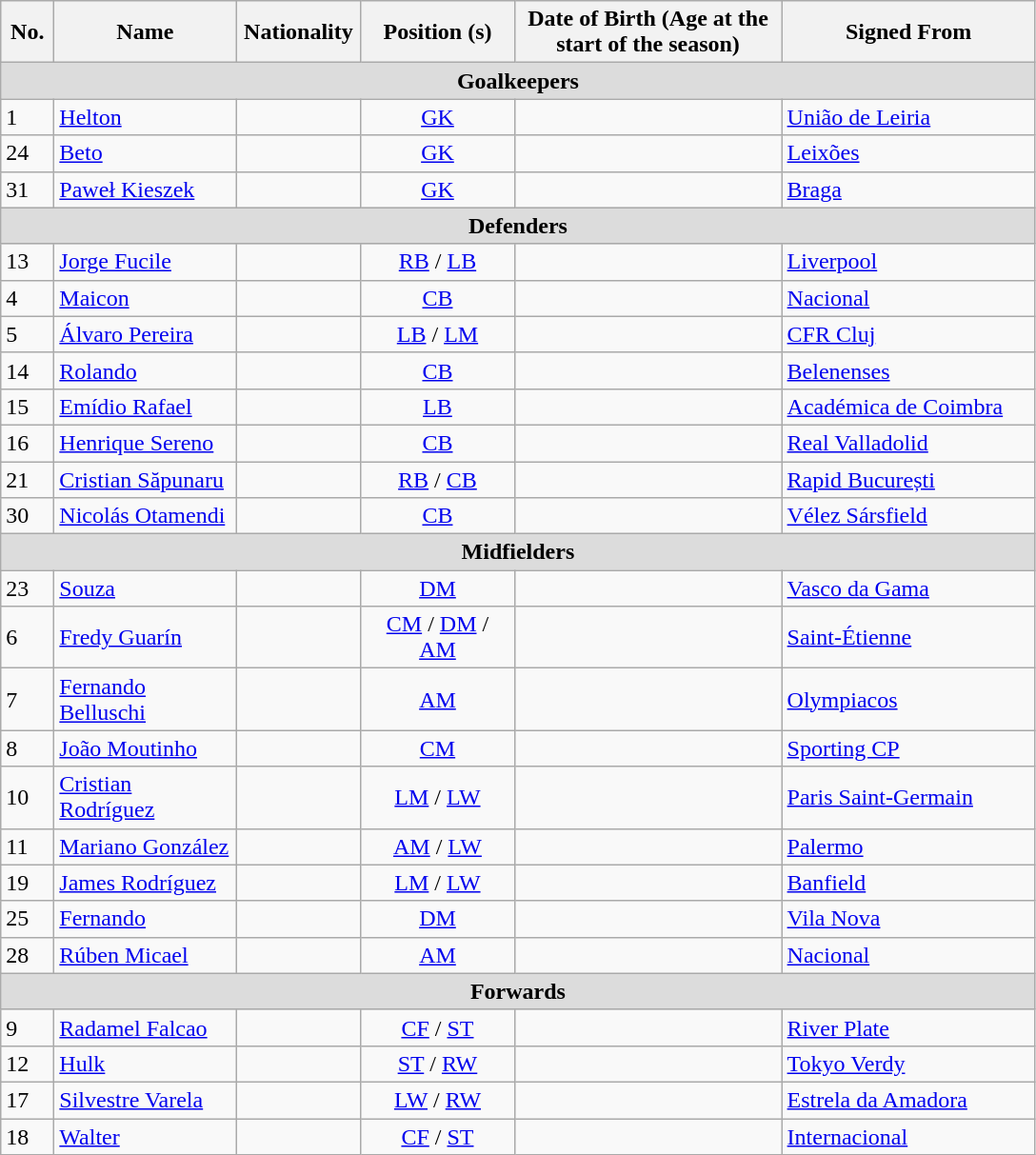<table class="wikitable" style="margin-right: 0;">
<tr text-align:center;">
<th style="width:30px;">No.</th>
<th style="width:120px;">Name</th>
<th style="width:80px;">Nationality</th>
<th style="width:100px;">Position (s)</th>
<th style="width:180px;">Date of Birth (Age at the start of the season)</th>
<th style="width:170px;">Signed From</th>
</tr>
<tr>
<th colspan=6 style="background: #DCDCDC" align=right>Goalkeepers</th>
</tr>
<tr>
<td>1</td>
<td><a href='#'>Helton</a></td>
<td style="text-align:center;"></td>
<td style="text-align:center;"><a href='#'>GK</a></td>
<td></td>
<td> <a href='#'>União de Leiria</a></td>
</tr>
<tr>
<td>24</td>
<td><a href='#'>Beto</a></td>
<td style="text-align:center;"></td>
<td style="text-align:center;"><a href='#'>GK</a></td>
<td></td>
<td> <a href='#'>Leixões</a></td>
</tr>
<tr>
<td>31</td>
<td><a href='#'>Paweł Kieszek</a></td>
<td style="text-align:center;"></td>
<td style="text-align:center;"><a href='#'>GK</a></td>
<td></td>
<td> <a href='#'>Braga</a></td>
</tr>
<tr>
<th colspan=6 style="background: #DCDCDC" align=right>Defenders</th>
</tr>
<tr>
<td>13</td>
<td><a href='#'>Jorge Fucile</a></td>
<td style="text-align:center;"></td>
<td style="text-align:center;"><a href='#'>RB</a> / <a href='#'>LB</a></td>
<td></td>
<td> <a href='#'>Liverpool</a></td>
</tr>
<tr>
<td>4</td>
<td><a href='#'>Maicon</a></td>
<td style="text-align:center;"></td>
<td style="text-align:center;"><a href='#'>CB</a></td>
<td></td>
<td> <a href='#'>Nacional</a></td>
</tr>
<tr>
<td>5</td>
<td><a href='#'>Álvaro Pereira</a></td>
<td style="text-align:center;"></td>
<td style="text-align:center;"><a href='#'>LB</a> / <a href='#'>LM</a></td>
<td></td>
<td> <a href='#'>CFR Cluj</a></td>
</tr>
<tr>
<td>14</td>
<td><a href='#'>Rolando</a></td>
<td style="text-align:center;"></td>
<td style="text-align:center;"><a href='#'>CB</a></td>
<td></td>
<td> <a href='#'>Belenenses</a></td>
</tr>
<tr>
<td>15</td>
<td><a href='#'>Emídio Rafael</a></td>
<td style="text-align:center;"></td>
<td style="text-align:center;"><a href='#'>LB</a></td>
<td></td>
<td> <a href='#'>Académica de Coimbra</a></td>
</tr>
<tr>
<td>16</td>
<td><a href='#'>Henrique Sereno</a></td>
<td style="text-align:center;"></td>
<td style="text-align:center;"><a href='#'>CB</a></td>
<td></td>
<td> <a href='#'>Real Valladolid</a></td>
</tr>
<tr>
<td>21</td>
<td><a href='#'>Cristian Săpunaru</a></td>
<td style="text-align:center;"></td>
<td style="text-align:center;"><a href='#'>RB</a> / <a href='#'>CB</a></td>
<td></td>
<td> <a href='#'>Rapid București</a></td>
</tr>
<tr>
<td>30</td>
<td><a href='#'>Nicolás Otamendi</a></td>
<td style="text-align:center;"></td>
<td style="text-align:center;"><a href='#'>CB</a></td>
<td></td>
<td> <a href='#'>Vélez Sársfield</a></td>
</tr>
<tr>
<th colspan=6 style="background: #DCDCDC" align=right>Midfielders</th>
</tr>
<tr>
<td>23</td>
<td><a href='#'>Souza</a></td>
<td style="text-align:center;"></td>
<td style="text-align:center;"><a href='#'>DM</a></td>
<td></td>
<td> <a href='#'>Vasco da Gama</a></td>
</tr>
<tr>
<td>6</td>
<td><a href='#'>Fredy Guarín</a></td>
<td style="text-align:center;"></td>
<td style="text-align:center;"><a href='#'>CM</a> / <a href='#'>DM</a> / <a href='#'>AM</a></td>
<td></td>
<td> <a href='#'>Saint-Étienne</a></td>
</tr>
<tr>
<td>7</td>
<td><a href='#'>Fernando Belluschi</a></td>
<td style="text-align:center;"></td>
<td style="text-align:center;"><a href='#'>AM</a></td>
<td></td>
<td> <a href='#'>Olympiacos</a></td>
</tr>
<tr>
<td>8</td>
<td><a href='#'>João Moutinho</a></td>
<td style="text-align:center;"></td>
<td style="text-align:center;"><a href='#'>CM</a></td>
<td></td>
<td> <a href='#'>Sporting CP</a></td>
</tr>
<tr>
<td>10</td>
<td><a href='#'>Cristian Rodríguez</a></td>
<td style="text-align:center;"></td>
<td style="text-align:center;"><a href='#'>LM</a> / <a href='#'>LW</a></td>
<td></td>
<td> <a href='#'>Paris Saint-Germain</a></td>
</tr>
<tr>
<td>11</td>
<td><a href='#'>Mariano González</a></td>
<td style="text-align:center;"></td>
<td style="text-align:center;"><a href='#'>AM</a> / <a href='#'>LW</a></td>
<td></td>
<td> <a href='#'>Palermo</a></td>
</tr>
<tr>
<td>19</td>
<td><a href='#'>James Rodríguez</a></td>
<td style="text-align:center;"></td>
<td style="text-align:center;"><a href='#'>LM</a> / <a href='#'>LW</a></td>
<td></td>
<td> <a href='#'>Banfield</a></td>
</tr>
<tr>
<td>25</td>
<td><a href='#'>Fernando</a></td>
<td style="text-align:center;"></td>
<td style="text-align:center;"><a href='#'>DM</a></td>
<td></td>
<td> <a href='#'>Vila Nova</a></td>
</tr>
<tr>
<td>28</td>
<td><a href='#'>Rúben Micael</a></td>
<td style="text-align:center;"></td>
<td style="text-align:center;"><a href='#'>AM</a></td>
<td></td>
<td> <a href='#'>Nacional</a></td>
</tr>
<tr>
<th colspan=11 style="background: #DCDCDC" align=right>Forwards</th>
</tr>
<tr>
<td>9</td>
<td><a href='#'>Radamel Falcao</a></td>
<td style="text-align:center;"></td>
<td style="text-align:center;"><a href='#'>CF</a> / <a href='#'>ST</a></td>
<td></td>
<td> <a href='#'>River Plate</a></td>
</tr>
<tr>
<td>12</td>
<td><a href='#'>Hulk</a></td>
<td style="text-align:center;"></td>
<td style="text-align:center;"><a href='#'>ST</a> / <a href='#'>RW</a></td>
<td></td>
<td> <a href='#'>Tokyo Verdy</a></td>
</tr>
<tr>
<td>17</td>
<td><a href='#'>Silvestre Varela</a></td>
<td style="text-align:center;"></td>
<td style="text-align:center;"><a href='#'>LW</a> / <a href='#'>RW</a></td>
<td></td>
<td> <a href='#'>Estrela da Amadora</a></td>
</tr>
<tr>
<td>18</td>
<td><a href='#'>Walter</a></td>
<td style="text-align:center;"></td>
<td style="text-align:center;"><a href='#'>CF</a> / <a href='#'>ST</a></td>
<td></td>
<td> <a href='#'>Internacional</a></td>
</tr>
</table>
